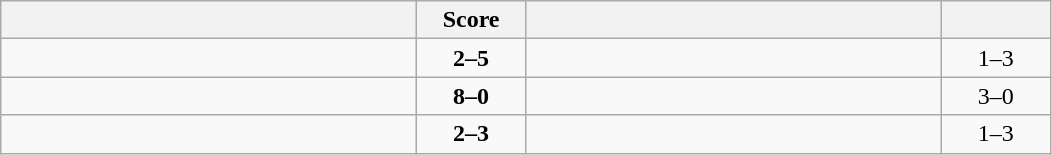<table class="wikitable" style="text-align: center; ">
<tr>
<th align="right" width="270"></th>
<th width="65">Score</th>
<th align="left" width="270"></th>
<th width="65"></th>
</tr>
<tr>
<td align="left"></td>
<td><strong>2–5</strong></td>
<td align="left"><strong></strong></td>
<td>1–3 <strong></strong></td>
</tr>
<tr>
<td align="left"><strong></strong></td>
<td><strong>8–0</strong></td>
<td align="left"></td>
<td>3–0 <strong></strong></td>
</tr>
<tr>
<td align="left"></td>
<td><strong>2–3</strong></td>
<td align="left"><strong></strong></td>
<td>1–3 <strong></strong></td>
</tr>
</table>
